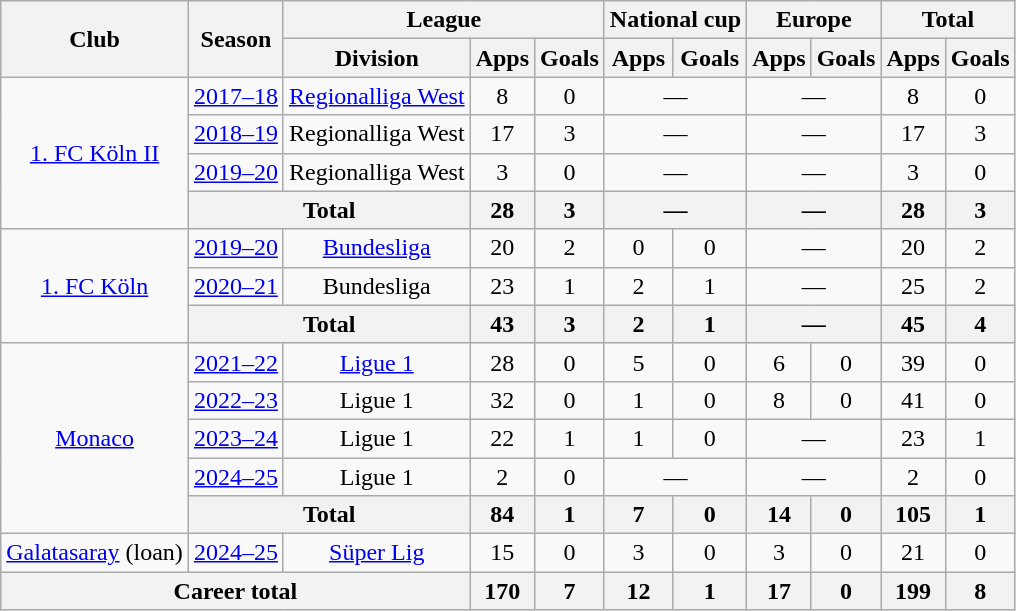<table class="wikitable" style="text-align:center">
<tr>
<th rowspan="2">Club</th>
<th rowspan="2">Season</th>
<th colspan="3">League</th>
<th colspan="2">National cup</th>
<th colspan="2">Europe</th>
<th colspan="2">Total</th>
</tr>
<tr>
<th>Division</th>
<th>Apps</th>
<th>Goals</th>
<th>Apps</th>
<th>Goals</th>
<th>Apps</th>
<th>Goals</th>
<th>Apps</th>
<th>Goals</th>
</tr>
<tr>
<td rowspan="4"><a href='#'>1. FC Köln II</a></td>
<td><a href='#'>2017–18</a></td>
<td><a href='#'>Regionalliga West</a></td>
<td>8</td>
<td>0</td>
<td colspan="2">—</td>
<td colspan="2">—</td>
<td>8</td>
<td>0</td>
</tr>
<tr>
<td><a href='#'>2018–19</a></td>
<td>Regionalliga West</td>
<td>17</td>
<td>3</td>
<td colspan="2">—</td>
<td colspan="2">—</td>
<td>17</td>
<td>3</td>
</tr>
<tr>
<td><a href='#'>2019–20</a></td>
<td>Regionalliga West</td>
<td>3</td>
<td>0</td>
<td colspan="2">—</td>
<td colspan="2">—</td>
<td>3</td>
<td>0</td>
</tr>
<tr>
<th colspan="2">Total</th>
<th>28</th>
<th>3</th>
<th colspan="2">—</th>
<th colspan="2">—</th>
<th>28</th>
<th>3</th>
</tr>
<tr>
<td rowspan="3"><a href='#'>1. FC Köln</a></td>
<td><a href='#'>2019–20</a></td>
<td><a href='#'>Bundesliga</a></td>
<td>20</td>
<td>2</td>
<td>0</td>
<td>0</td>
<td colspan="2">—</td>
<td>20</td>
<td>2</td>
</tr>
<tr>
<td><a href='#'>2020–21</a></td>
<td>Bundesliga</td>
<td>23</td>
<td>1</td>
<td>2</td>
<td>1</td>
<td colspan="2">—</td>
<td>25</td>
<td>2</td>
</tr>
<tr>
<th colspan="2">Total</th>
<th>43</th>
<th>3</th>
<th>2</th>
<th>1</th>
<th colspan="2">—</th>
<th>45</th>
<th>4</th>
</tr>
<tr>
<td rowspan="5"><a href='#'>Monaco</a></td>
<td><a href='#'>2021–22</a></td>
<td><a href='#'>Ligue 1</a></td>
<td>28</td>
<td>0</td>
<td>5</td>
<td>0</td>
<td>6</td>
<td>0</td>
<td>39</td>
<td>0</td>
</tr>
<tr>
<td><a href='#'>2022–23</a></td>
<td>Ligue 1</td>
<td>32</td>
<td>0</td>
<td>1</td>
<td>0</td>
<td>8</td>
<td>0</td>
<td>41</td>
<td>0</td>
</tr>
<tr>
<td><a href='#'>2023–24</a></td>
<td>Ligue 1</td>
<td>22</td>
<td>1</td>
<td>1</td>
<td>0</td>
<td colspan="2">—</td>
<td>23</td>
<td>1</td>
</tr>
<tr>
<td><a href='#'>2024–25</a></td>
<td>Ligue 1</td>
<td>2</td>
<td>0</td>
<td colspan="2">—</td>
<td colspan="2">—</td>
<td>2</td>
<td>0</td>
</tr>
<tr>
<th colspan="2">Total</th>
<th>84</th>
<th>1</th>
<th>7</th>
<th>0</th>
<th>14</th>
<th>0</th>
<th>105</th>
<th>1</th>
</tr>
<tr>
<td><a href='#'>Galatasaray</a> (loan)</td>
<td><a href='#'>2024–25</a></td>
<td><a href='#'>Süper Lig</a></td>
<td>15</td>
<td>0</td>
<td>3</td>
<td>0</td>
<td>3</td>
<td>0</td>
<td>21</td>
<td>0</td>
</tr>
<tr>
<th colspan="3">Career total</th>
<th>170</th>
<th>7</th>
<th>12</th>
<th>1</th>
<th>17</th>
<th>0</th>
<th>199</th>
<th>8</th>
</tr>
</table>
